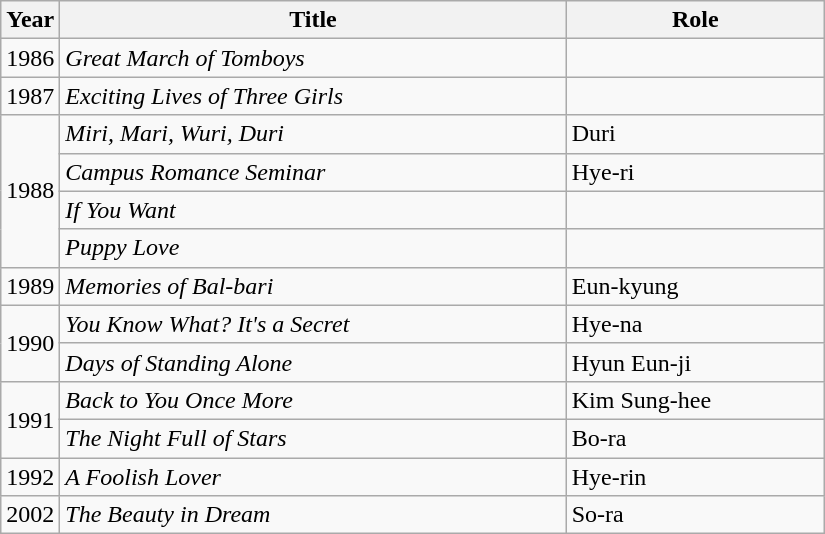<table class="wikitable" style="width:550px">
<tr>
<th width=10>Year</th>
<th>Title</th>
<th>Role</th>
</tr>
<tr>
<td>1986</td>
<td><em>Great March of Tomboys</em></td>
<td></td>
</tr>
<tr>
<td>1987</td>
<td><em>Exciting Lives of Three Girls</em></td>
<td></td>
</tr>
<tr>
<td rowspan=4>1988</td>
<td><em>Miri, Mari, Wuri, Duri</em></td>
<td>Duri</td>
</tr>
<tr>
<td><em>Campus Romance Seminar</em></td>
<td>Hye-ri</td>
</tr>
<tr>
<td><em>If You Want</em></td>
<td></td>
</tr>
<tr>
<td><em>Puppy Love</em></td>
<td></td>
</tr>
<tr>
<td>1989</td>
<td><em>Memories of Bal-bari</em></td>
<td>Eun-kyung</td>
</tr>
<tr>
<td rowspan=2>1990</td>
<td><em>You Know What? It's a Secret</em></td>
<td>Hye-na</td>
</tr>
<tr>
<td><em>Days of Standing Alone</em></td>
<td>Hyun Eun-ji</td>
</tr>
<tr>
<td rowspan=2>1991</td>
<td><em>Back to You Once More</em></td>
<td>Kim Sung-hee</td>
</tr>
<tr>
<td><em>The Night Full of Stars</em></td>
<td>Bo-ra</td>
</tr>
<tr>
<td>1992</td>
<td><em>A Foolish Lover</em></td>
<td>Hye-rin</td>
</tr>
<tr>
<td>2002</td>
<td><em>The Beauty in Dream</em></td>
<td>So-ra</td>
</tr>
</table>
